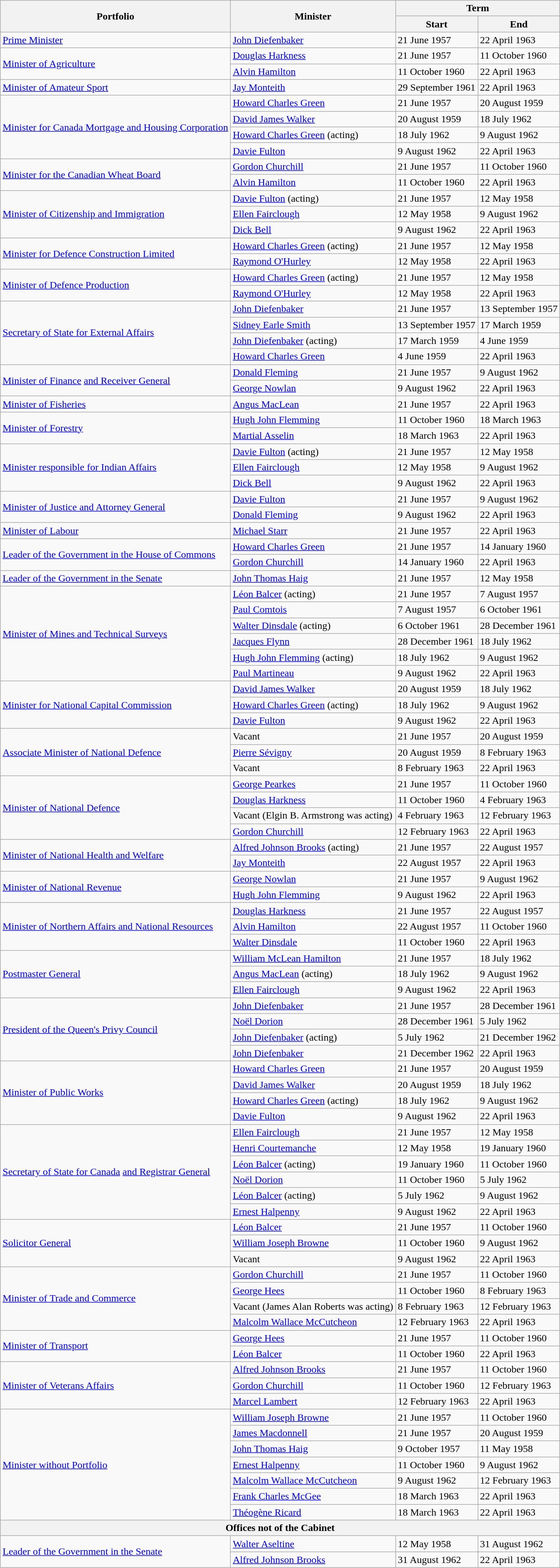<table class="wikitable">
<tr>
<th rowspan="2">Portfolio</th>
<th rowspan="2">Minister</th>
<th colspan="2">Term</th>
</tr>
<tr>
<th>Start</th>
<th>End</th>
</tr>
<tr>
<td><a href='#'>Prime Minister</a></td>
<td><a href='#'>John Diefenbaker</a></td>
<td>21 June 1957</td>
<td>22 April 1963</td>
</tr>
<tr>
<td rowspan="2"><a href='#'>Minister of Agriculture</a></td>
<td><a href='#'>Douglas Harkness</a></td>
<td>21 June 1957</td>
<td>11 October 1960</td>
</tr>
<tr>
<td><a href='#'>Alvin Hamilton</a></td>
<td>11 October 1960</td>
<td>22 April 1963</td>
</tr>
<tr>
<td><a href='#'>Minister of Amateur Sport</a></td>
<td><a href='#'>Jay Monteith</a></td>
<td>29 September 1961</td>
<td>22 April 1963</td>
</tr>
<tr>
<td rowspan="4"><a href='#'>Minister for Canada Mortgage and Housing Corporation</a></td>
<td><a href='#'>Howard Charles Green</a></td>
<td>21 June 1957</td>
<td>20 August 1959</td>
</tr>
<tr>
<td><a href='#'>David James Walker</a></td>
<td>20 August 1959</td>
<td>18 July 1962</td>
</tr>
<tr>
<td><a href='#'>Howard Charles Green</a> (acting)</td>
<td>18 July 1962</td>
<td>9 August 1962</td>
</tr>
<tr>
<td><a href='#'>Davie Fulton</a></td>
<td>9 August 1962</td>
<td>22 April 1963</td>
</tr>
<tr>
<td rowspan="2"><a href='#'>Minister for the Canadian Wheat Board</a></td>
<td><a href='#'>Gordon Churchill</a></td>
<td>21 June 1957</td>
<td>11 October 1960</td>
</tr>
<tr>
<td><a href='#'>Alvin Hamilton</a></td>
<td>11 October 1960</td>
<td>22 April 1963</td>
</tr>
<tr>
<td rowspan="3"><a href='#'>Minister of Citizenship and Immigration</a></td>
<td><a href='#'>Davie Fulton</a> (acting)</td>
<td>21 June 1957</td>
<td>12 May 1958</td>
</tr>
<tr>
<td><a href='#'>Ellen Fairclough</a></td>
<td>12 May 1958</td>
<td>9 August 1962</td>
</tr>
<tr>
<td><a href='#'>Dick Bell</a></td>
<td>9 August 1962</td>
<td>22 April 1963</td>
</tr>
<tr>
<td rowspan="2"><a href='#'>Minister for Defence Construction Limited</a></td>
<td><a href='#'>Howard Charles Green</a> (acting)</td>
<td>21 June 1957</td>
<td>12 May 1958</td>
</tr>
<tr>
<td><a href='#'>Raymond O'Hurley</a></td>
<td>12 May 1958</td>
<td>22 April 1963</td>
</tr>
<tr>
<td rowspan="2"><a href='#'>Minister of Defence Production</a></td>
<td><a href='#'>Howard Charles Green</a> (acting)</td>
<td>21 June 1957</td>
<td>12 May 1958</td>
</tr>
<tr>
<td><a href='#'>Raymond O'Hurley</a></td>
<td>12 May 1958</td>
<td>22 April 1963</td>
</tr>
<tr>
<td rowspan="4"><a href='#'>Secretary of State for External Affairs</a></td>
<td><a href='#'>John Diefenbaker</a></td>
<td>21 June 1957</td>
<td>13 September 1957</td>
</tr>
<tr>
<td><a href='#'>Sidney Earle Smith</a></td>
<td>13 September 1957</td>
<td>17 March 1959</td>
</tr>
<tr>
<td><a href='#'>John Diefenbaker</a> (acting)</td>
<td>17 March 1959</td>
<td>4 June 1959</td>
</tr>
<tr>
<td><a href='#'>Howard Charles Green</a></td>
<td>4 June 1959</td>
<td>22 April 1963</td>
</tr>
<tr>
<td rowspan="2"><a href='#'>Minister of Finance</a> <a href='#'>and Receiver General</a></td>
<td><a href='#'>Donald Fleming</a></td>
<td>21 June 1957</td>
<td>9 August 1962</td>
</tr>
<tr>
<td><a href='#'>George Nowlan</a></td>
<td>9 August 1962</td>
<td>22 April 1963</td>
</tr>
<tr>
<td><a href='#'>Minister of Fisheries</a></td>
<td><a href='#'>Angus MacLean</a></td>
<td>21 June 1957</td>
<td>22 April 1963</td>
</tr>
<tr>
<td rowspan="2"><a href='#'>Minister of Forestry</a></td>
<td><a href='#'>Hugh John Flemming</a></td>
<td>11 October 1960</td>
<td>18 March 1963</td>
</tr>
<tr>
<td><a href='#'>Martial Asselin</a></td>
<td>18 March 1963</td>
<td>22 April 1963</td>
</tr>
<tr>
<td rowspan="3"><a href='#'>Minister responsible for Indian Affairs</a></td>
<td><a href='#'>Davie Fulton</a> (acting)</td>
<td>21 June 1957</td>
<td>12 May 1958</td>
</tr>
<tr>
<td><a href='#'>Ellen Fairclough</a></td>
<td>12 May 1958</td>
<td>9 August 1962</td>
</tr>
<tr>
<td><a href='#'>Dick Bell</a></td>
<td>9 August 1962</td>
<td>22 April 1963</td>
</tr>
<tr>
<td rowspan="2"><a href='#'>Minister of Justice and Attorney General</a></td>
<td><a href='#'>Davie Fulton</a></td>
<td>21 June 1957</td>
<td>9 August 1962</td>
</tr>
<tr>
<td><a href='#'>Donald Fleming</a></td>
<td>9 August 1962</td>
<td>22 April 1963</td>
</tr>
<tr>
<td><a href='#'>Minister of Labour</a></td>
<td><a href='#'>Michael Starr</a></td>
<td>21 June 1957</td>
<td>22 April 1963</td>
</tr>
<tr>
<td rowspan="2"><a href='#'>Leader of the Government in the House of Commons</a></td>
<td><a href='#'>Howard Charles Green</a></td>
<td>21 June 1957</td>
<td>14 January 1960</td>
</tr>
<tr>
<td><a href='#'>Gordon Churchill</a></td>
<td>14 January 1960</td>
<td>22 April 1963</td>
</tr>
<tr>
<td><a href='#'>Leader of the Government in the Senate</a></td>
<td><a href='#'>John Thomas Haig</a></td>
<td>21 June 1957</td>
<td>12 May 1958</td>
</tr>
<tr>
<td rowspan="6"><a href='#'>Minister of Mines and Technical Surveys</a></td>
<td><a href='#'>Léon Balcer</a> (acting)</td>
<td>21 June 1957</td>
<td>7 August 1957</td>
</tr>
<tr>
<td><a href='#'>Paul Comtois</a></td>
<td>7 August 1957</td>
<td>6 October 1961</td>
</tr>
<tr>
<td><a href='#'>Walter Dinsdale</a> (acting)</td>
<td>6 October 1961</td>
<td>28 December 1961</td>
</tr>
<tr>
<td><a href='#'>Jacques Flynn</a></td>
<td>28 December 1961</td>
<td>18 July 1962</td>
</tr>
<tr>
<td><a href='#'>Hugh John Flemming</a> (acting)</td>
<td>18 July 1962</td>
<td>9 August 1962</td>
</tr>
<tr>
<td><a href='#'>Paul Martineau</a></td>
<td>9 August 1962</td>
<td>22 April 1963</td>
</tr>
<tr>
<td rowspan="3"><a href='#'>Minister for National Capital Commission</a></td>
<td><a href='#'>David James Walker</a></td>
<td>20 August 1959</td>
<td>18 July 1962</td>
</tr>
<tr>
<td><a href='#'>Howard Charles Green</a> (acting)</td>
<td>18 July 1962</td>
<td>9 August 1962</td>
</tr>
<tr>
<td><a href='#'>Davie Fulton</a></td>
<td>9 August 1962</td>
<td>22 April 1963</td>
</tr>
<tr>
<td rowspan="3"><a href='#'>Associate Minister of National Defence</a></td>
<td>Vacant</td>
<td>21 June 1957</td>
<td>20 August 1959</td>
</tr>
<tr>
<td><a href='#'>Pierre Sévigny</a></td>
<td>20 August 1959</td>
<td>8 February 1963</td>
</tr>
<tr>
<td>Vacant</td>
<td>8 February 1963</td>
<td>22 April 1963</td>
</tr>
<tr>
<td rowspan="4"><a href='#'>Minister of National Defence</a></td>
<td><a href='#'>George Pearkes</a></td>
<td>21 June 1957</td>
<td>11 October 1960</td>
</tr>
<tr>
<td><a href='#'>Douglas Harkness</a></td>
<td>11 October 1960</td>
<td>4 February 1963</td>
</tr>
<tr>
<td>Vacant (Elgin B. Armstrong was acting)</td>
<td>4 February 1963</td>
<td>12 February 1963</td>
</tr>
<tr>
<td><a href='#'>Gordon Churchill</a></td>
<td>12 February 1963</td>
<td>22 April 1963</td>
</tr>
<tr>
<td rowspan="2"><a href='#'>Minister of National Health and Welfare</a></td>
<td><a href='#'>Alfred Johnson Brooks</a> (acting)</td>
<td>21 June 1957</td>
<td>22 August 1957</td>
</tr>
<tr>
<td><a href='#'>Jay Monteith</a></td>
<td>22 August 1957</td>
<td>22 April 1963</td>
</tr>
<tr>
<td rowspan="2"><a href='#'>Minister of National Revenue</a></td>
<td><a href='#'>George Nowlan</a></td>
<td>21 June 1957</td>
<td>9 August 1962</td>
</tr>
<tr>
<td><a href='#'>Hugh John Flemming</a></td>
<td>9 August 1962</td>
<td>22 April 1963</td>
</tr>
<tr>
<td rowspan="3"><a href='#'>Minister of Northern Affairs and National Resources</a></td>
<td><a href='#'>Douglas Harkness</a></td>
<td>21 June 1957</td>
<td>22 August 1957</td>
</tr>
<tr>
<td><a href='#'>Alvin Hamilton</a></td>
<td>22 August 1957</td>
<td>11 October 1960</td>
</tr>
<tr>
<td><a href='#'>Walter Dinsdale</a></td>
<td>11 October 1960</td>
<td>22 April 1963</td>
</tr>
<tr>
<td rowspan="3"><a href='#'>Postmaster General</a></td>
<td><a href='#'>William McLean Hamilton</a></td>
<td>21 June 1957</td>
<td>18 July 1962</td>
</tr>
<tr>
<td><a href='#'>Angus MacLean</a> (acting)</td>
<td>18 July 1962</td>
<td>9 August 1962</td>
</tr>
<tr>
<td><a href='#'>Ellen Fairclough</a></td>
<td>9 August 1962</td>
<td>22 April 1963</td>
</tr>
<tr>
<td rowspan="4"><a href='#'>President of the Queen's Privy Council</a></td>
<td><a href='#'>John Diefenbaker</a></td>
<td>21 June 1957</td>
<td>28 December 1961</td>
</tr>
<tr>
<td><a href='#'>Noël Dorion</a></td>
<td>28 December 1961</td>
<td>5 July 1962</td>
</tr>
<tr>
<td><a href='#'>John Diefenbaker</a> (acting)</td>
<td>5 July 1962</td>
<td>21 December 1962</td>
</tr>
<tr>
<td><a href='#'>John Diefenbaker</a></td>
<td>21 December 1962</td>
<td>22 April 1963</td>
</tr>
<tr>
<td rowspan="4"><a href='#'>Minister of Public Works</a></td>
<td><a href='#'>Howard Charles Green</a></td>
<td>21 June 1957</td>
<td>20 August 1959</td>
</tr>
<tr>
<td><a href='#'>David James Walker</a></td>
<td>20 August 1959</td>
<td>18 July 1962</td>
</tr>
<tr>
<td><a href='#'>Howard Charles Green</a> (acting)</td>
<td>18 July 1962</td>
<td>9 August 1962</td>
</tr>
<tr>
<td><a href='#'>Davie Fulton</a></td>
<td>9 August 1962</td>
<td>22 April 1963</td>
</tr>
<tr>
<td rowspan="6"><a href='#'>Secretary of State for Canada</a> <a href='#'>and Registrar General</a></td>
<td><a href='#'>Ellen Fairclough</a></td>
<td>21 June 1957</td>
<td>12 May 1958</td>
</tr>
<tr>
<td><a href='#'>Henri Courtemanche</a></td>
<td>12 May 1958</td>
<td>19 January 1960</td>
</tr>
<tr>
<td><a href='#'>Léon Balcer</a> (acting)</td>
<td>19 January 1960</td>
<td>11 October 1960</td>
</tr>
<tr>
<td><a href='#'>Noël Dorion</a></td>
<td>11 October 1960</td>
<td>5 July 1962</td>
</tr>
<tr>
<td><a href='#'>Léon Balcer</a> (acting)</td>
<td>5 July 1962</td>
<td>9 August 1962</td>
</tr>
<tr>
<td><a href='#'>Ernest Halpenny</a></td>
<td>9 August 1962</td>
<td>22 April 1963</td>
</tr>
<tr>
<td rowspan="3"><a href='#'>Solicitor General</a></td>
<td><a href='#'>Léon Balcer</a></td>
<td>21 June 1957</td>
<td>11 October 1960</td>
</tr>
<tr>
<td><a href='#'>William Joseph Browne</a></td>
<td>11 October 1960</td>
<td>9 August 1962</td>
</tr>
<tr>
<td>Vacant</td>
<td>9 August 1962</td>
<td>22 April 1963</td>
</tr>
<tr>
<td rowspan="4"><a href='#'>Minister of Trade and Commerce</a></td>
<td><a href='#'>Gordon Churchill</a></td>
<td>21 June 1957</td>
<td>11 October 1960</td>
</tr>
<tr>
<td><a href='#'>George Hees</a></td>
<td>11 October 1960</td>
<td>8 February 1963</td>
</tr>
<tr>
<td>Vacant (James Alan Roberts was acting)</td>
<td>8 February 1963</td>
<td>12 February 1963</td>
</tr>
<tr>
<td><a href='#'>Malcolm Wallace McCutcheon</a></td>
<td>12 February 1963</td>
<td>22 April 1963</td>
</tr>
<tr>
<td rowspan="2"><a href='#'>Minister of Transport</a></td>
<td><a href='#'>George Hees</a></td>
<td>21 June 1957</td>
<td>11 October 1960</td>
</tr>
<tr>
<td><a href='#'>Léon Balcer</a></td>
<td>11 October 1960</td>
<td>22 April 1963</td>
</tr>
<tr>
<td rowspan="3"><a href='#'>Minister of Veterans Affairs</a></td>
<td><a href='#'>Alfred Johnson Brooks</a></td>
<td>21 June 1957</td>
<td>11 October 1960</td>
</tr>
<tr>
<td><a href='#'>Gordon Churchill</a></td>
<td>11 October 1960</td>
<td>12 February 1963</td>
</tr>
<tr>
<td><a href='#'>Marcel Lambert</a></td>
<td>12 February 1963</td>
<td>22 April 1963</td>
</tr>
<tr>
<td rowspan="7"><a href='#'>Minister without Portfolio</a></td>
<td><a href='#'>William Joseph Browne</a></td>
<td>21 June 1957</td>
<td>11 October 1960</td>
</tr>
<tr>
<td><a href='#'>James Macdonnell</a></td>
<td>21 June 1957</td>
<td>20 August 1959</td>
</tr>
<tr>
<td><a href='#'>John Thomas Haig</a></td>
<td>9 October 1957</td>
<td>11 May 1958</td>
</tr>
<tr>
<td><a href='#'>Ernest Halpenny</a></td>
<td>11 October 1960</td>
<td>9 August 1962</td>
</tr>
<tr>
<td><a href='#'>Malcolm Wallace McCutcheon</a></td>
<td>9 August 1962</td>
<td>12 February 1963</td>
</tr>
<tr>
<td><a href='#'>Frank Charles McGee</a></td>
<td>18 March 1963</td>
<td>22 April 1963</td>
</tr>
<tr>
<td><a href='#'>Théogène Ricard</a></td>
<td>18 March 1963</td>
<td>22 April 1963</td>
</tr>
<tr>
<th scope="row" colspan=4>Offices not of the Cabinet</th>
</tr>
<tr>
<td rowspan="2"><a href='#'>Leader of the Government in the Senate</a></td>
<td><a href='#'>Walter Aseltine</a></td>
<td>12 May 1958</td>
<td>31 August 1962</td>
</tr>
<tr>
<td><a href='#'>Alfred Johnson Brooks</a></td>
<td>31 August 1962</td>
<td>22 April 1963</td>
</tr>
</table>
